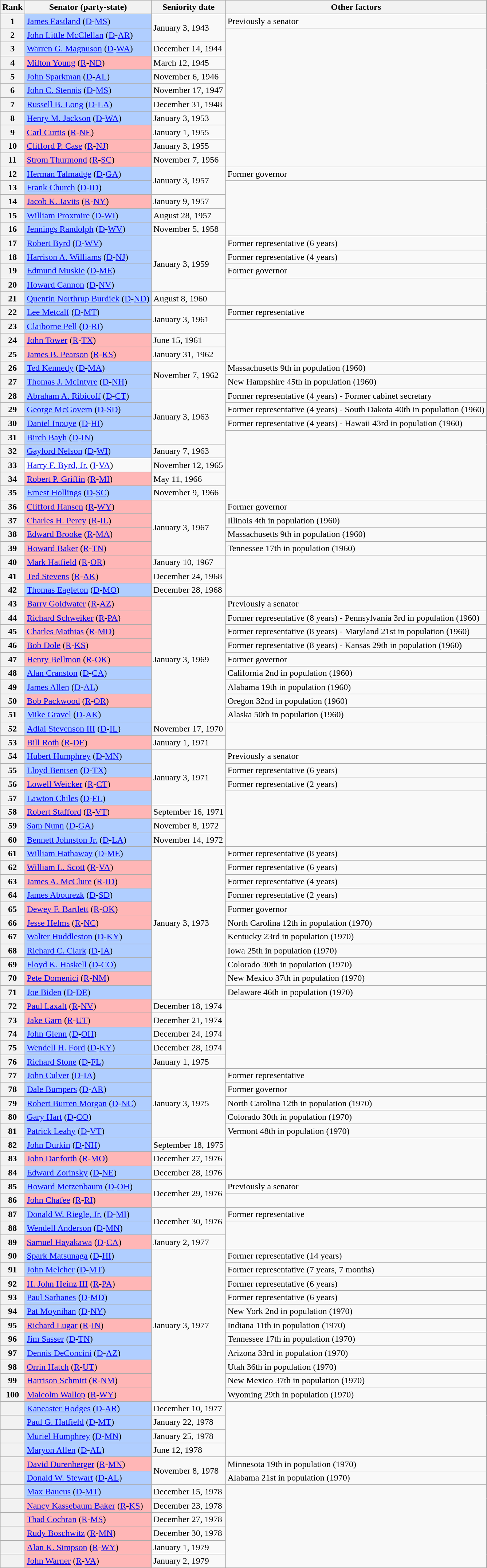<table class=wikitable>
<tr valign=bottom>
<th>Rank</th>
<th>Senator (party-state)</th>
<th>Seniority date</th>
<th>Other factors</th>
</tr>
<tr>
<th>1</th>
<td style="background-color:#B0CEFF"><a href='#'>James Eastland</a> (<a href='#'>D</a>-<a href='#'>MS</a>)</td>
<td rowspan= 2>January 3, 1943</td>
<td>Previously a senator</td>
</tr>
<tr>
<th>2</th>
<td style="background-color:#B0CEFF"><a href='#'>John Little McClellan</a> (<a href='#'>D</a>-<a href='#'>AR</a>)</td>
<td rowspan=10></td>
</tr>
<tr>
<th>3</th>
<td style="background-color:#B0CEFF"><a href='#'>Warren G. Magnuson</a> (<a href='#'>D</a>-<a href='#'>WA</a>)</td>
<td>December 14, 1944</td>
</tr>
<tr>
<th>4</th>
<td style="background-color:#FFB6B6"><a href='#'>Milton Young</a> (<a href='#'>R</a>-<a href='#'>ND</a>)</td>
<td>March 12, 1945</td>
</tr>
<tr>
<th>5</th>
<td style="background-color:#B0CEFF"><a href='#'>John Sparkman</a> (<a href='#'>D</a>-<a href='#'>AL</a>)</td>
<td>November 6, 1946</td>
</tr>
<tr>
<th>6</th>
<td style="background-color:#B0CEFF"><a href='#'>John C. Stennis</a> (<a href='#'>D</a>-<a href='#'>MS</a>)</td>
<td>November 17, 1947</td>
</tr>
<tr>
<th>7</th>
<td style="background-color:#B0CEFF"><a href='#'>Russell B. Long</a> (<a href='#'>D</a>-<a href='#'>LA</a>)</td>
<td>December 31, 1948</td>
</tr>
<tr>
<th>8</th>
<td style="background-color:#B0CEFF"><a href='#'>Henry M. Jackson</a> (<a href='#'>D</a>-<a href='#'>WA</a>)</td>
<td>January 3, 1953</td>
</tr>
<tr>
<th>9</th>
<td style="background-color:#FFB6B6"><a href='#'>Carl Curtis</a> (<a href='#'>R</a>-<a href='#'>NE</a>)</td>
<td>January 1, 1955</td>
</tr>
<tr>
<th>10</th>
<td style="background-color:#FFB6B6"><a href='#'>Clifford P. Case</a> (<a href='#'>R</a>-<a href='#'>NJ</a>)</td>
<td>January 3, 1955</td>
</tr>
<tr>
<th>11</th>
<td style="background-color:#FFB6B6"><a href='#'>Strom Thurmond</a> (<a href='#'>R</a>-<a href='#'>SC</a>)</td>
<td>November 7, 1956</td>
</tr>
<tr>
<th>12</th>
<td style="background-color:#B0CEFF"><a href='#'>Herman Talmadge</a> (<a href='#'>D</a>-<a href='#'>GA</a>)</td>
<td rowspan= 2>January 3, 1957</td>
<td>Former governor</td>
</tr>
<tr>
<th>13</th>
<td style="background-color:#B0CEFF"><a href='#'>Frank Church</a> (<a href='#'>D</a>-<a href='#'>ID</a>)</td>
<td rowspan=4></td>
</tr>
<tr>
<th>14</th>
<td style="background-color:#FFB6B6"><a href='#'>Jacob K. Javits</a> (<a href='#'>R</a>-<a href='#'>NY</a>)</td>
<td>January 9, 1957</td>
</tr>
<tr>
<th>15</th>
<td style="background-color:#B0CEFF"><a href='#'>William Proxmire</a> (<a href='#'>D</a>-<a href='#'>WI</a>)</td>
<td>August 28, 1957</td>
</tr>
<tr>
<th>16</th>
<td style="background-color:#B0CEFF"><a href='#'>Jennings Randolph</a> (<a href='#'>D</a>-<a href='#'>WV</a>)</td>
<td>November 5, 1958</td>
</tr>
<tr>
<th>17</th>
<td style="background-color:#B0CEFF"><a href='#'>Robert Byrd</a> (<a href='#'>D</a>-<a href='#'>WV</a>)</td>
<td rowspan= 4>January 3, 1959</td>
<td>Former representative (6 years)</td>
</tr>
<tr>
<th>18</th>
<td style="background-color:#B0CEFF"><a href='#'>Harrison A. Williams</a> (<a href='#'>D</a>-<a href='#'>NJ</a>)</td>
<td>Former representative (4 years)</td>
</tr>
<tr>
<th>19</th>
<td style="background-color:#B0CEFF"><a href='#'>Edmund Muskie</a> (<a href='#'>D</a>-<a href='#'>ME</a>)</td>
<td>Former governor</td>
</tr>
<tr>
<th>20</th>
<td style="background-color:#B0CEFF"><a href='#'>Howard Cannon</a> (<a href='#'>D</a>-<a href='#'>NV</a>)</td>
<td rowspan=2></td>
</tr>
<tr>
<th>21</th>
<td style="background-color:#B0CEFF"><a href='#'>Quentin Northrup Burdick</a> (<a href='#'>D</a>-<a href='#'>ND</a>)</td>
<td>August 8, 1960</td>
</tr>
<tr>
<th>22</th>
<td style="background-color:#B0CEFF"><a href='#'>Lee Metcalf</a> (<a href='#'>D</a>-<a href='#'>MT</a>)</td>
<td rowspan= 2>January 3, 1961</td>
<td>Former representative</td>
</tr>
<tr>
<th>23</th>
<td style="background-color:#B0CEFF"><a href='#'>Claiborne Pell</a> (<a href='#'>D</a>-<a href='#'>RI</a>)</td>
<td rowspan=3></td>
</tr>
<tr>
<th>24</th>
<td style="background-color:#FFB6B6"><a href='#'>John Tower</a> (<a href='#'>R</a>-<a href='#'>TX</a>)</td>
<td>June 15, 1961</td>
</tr>
<tr>
<th>25</th>
<td style="background-color:#FFB6B6"><a href='#'>James B. Pearson</a> (<a href='#'>R</a>-<a href='#'>KS</a>)</td>
<td>January 31, 1962</td>
</tr>
<tr>
<th>26</th>
<td style="background-color:#B0CEFF"><a href='#'>Ted Kennedy</a> (<a href='#'>D</a>-<a href='#'>MA</a>)</td>
<td rowspan= 2>November 7, 1962</td>
<td>Massachusetts 9th in population (1960)</td>
</tr>
<tr>
<th>27</th>
<td style="background-color:#B0CEFF"><a href='#'>Thomas J. McIntyre</a> (<a href='#'>D</a>-<a href='#'>NH</a>)</td>
<td>New Hampshire 45th in population (1960)</td>
</tr>
<tr>
<th>28</th>
<td style="background-color:#B0CEFF"><a href='#'>Abraham A. Ribicoff</a> (<a href='#'>D</a>-<a href='#'>CT</a>)</td>
<td rowspan= 4>January 3, 1963</td>
<td>Former representative (4 years) - Former cabinet secretary</td>
</tr>
<tr>
<th>29</th>
<td style="background-color:#B0CEFF"><a href='#'>George McGovern</a> (<a href='#'>D</a>-<a href='#'>SD</a>)</td>
<td>Former representative (4 years) - South Dakota 40th in population (1960)</td>
</tr>
<tr>
<th>30</th>
<td style="background-color:#B0CEFF"><a href='#'>Daniel Inouye</a> (<a href='#'>D</a>-<a href='#'>HI</a>)</td>
<td>Former representative (4 years) - Hawaii 43rd in population (1960)</td>
</tr>
<tr>
<th>31</th>
<td style="background-color:#B0CEFF"><a href='#'>Birch Bayh</a> (<a href='#'>D</a>-<a href='#'>IN</a>)</td>
<td rowspan=5></td>
</tr>
<tr>
<th>32</th>
<td style="background-color:#B0CEFF"><a href='#'>Gaylord Nelson</a> (<a href='#'>D</a>-<a href='#'>WI</a>)</td>
<td>January 7, 1963</td>
</tr>
<tr>
<th>33</th>
<td><a href='#'>Harry F. Byrd, Jr.</a> (<a href='#'>I</a>-<a href='#'>VA</a>)</td>
<td>November 12, 1965</td>
</tr>
<tr>
<th>34</th>
<td style="background-color:#FFB6B6"><a href='#'>Robert P. Griffin</a> (<a href='#'>R</a>-<a href='#'>MI</a>)</td>
<td>May 11, 1966</td>
</tr>
<tr>
<th>35</th>
<td style="background-color:#B0CEFF"><a href='#'>Ernest Hollings</a> (<a href='#'>D</a>-<a href='#'>SC</a>)</td>
<td>November 9, 1966</td>
</tr>
<tr>
<th>36</th>
<td style="background-color:#FFB6B6"><a href='#'>Clifford Hansen</a> (<a href='#'>R</a>-<a href='#'>WY</a>)</td>
<td rowspan= 4>January 3, 1967</td>
<td>Former governor</td>
</tr>
<tr>
<th>37</th>
<td style="background-color:#FFB6B6"><a href='#'>Charles H. Percy</a> (<a href='#'>R</a>-<a href='#'>IL</a>)</td>
<td>Illinois 4th in population (1960)</td>
</tr>
<tr>
<th>38</th>
<td style="background-color:#FFB6B6"><a href='#'>Edward Brooke</a> (<a href='#'>R</a>-<a href='#'>MA</a>)</td>
<td>Massachusetts 9th in population (1960)</td>
</tr>
<tr>
<th>39</th>
<td style="background-color:#FFB6B6"><a href='#'>Howard Baker</a> (<a href='#'>R</a>-<a href='#'>TN</a>)</td>
<td>Tennessee 17th in population (1960)</td>
</tr>
<tr>
<th>40</th>
<td style="background-color:#FFB6B6"><a href='#'>Mark Hatfield</a> (<a href='#'>R</a>-<a href='#'>OR</a>)</td>
<td>January 10, 1967</td>
<td rowspan=3></td>
</tr>
<tr>
<th>41</th>
<td style="background-color:#FFB6B6"><a href='#'>Ted Stevens</a> (<a href='#'>R</a>-<a href='#'>AK</a>)</td>
<td>December 24, 1968</td>
</tr>
<tr>
<th>42</th>
<td style="background-color:#B0CEFF"><a href='#'>Thomas Eagleton</a> (<a href='#'>D</a>-<a href='#'>MO</a>)</td>
<td>December 28, 1968</td>
</tr>
<tr>
<th>43</th>
<td style="background-color:#FFB6B6"><a href='#'>Barry Goldwater</a> (<a href='#'>R</a>-<a href='#'>AZ</a>)</td>
<td rowspan= 9>January 3, 1969</td>
<td>Previously a senator</td>
</tr>
<tr>
<th>44</th>
<td style="background-color:#FFB6B6"><a href='#'>Richard Schweiker</a> (<a href='#'>R</a>-<a href='#'>PA</a>)</td>
<td>Former representative (8 years) - Pennsylvania 3rd in population (1960)</td>
</tr>
<tr>
<th>45</th>
<td style="background-color:#FFB6B6"><a href='#'>Charles Mathias</a> (<a href='#'>R</a>-<a href='#'>MD</a>)</td>
<td>Former representative (8 years) - Maryland 21st in population (1960)</td>
</tr>
<tr>
<th>46</th>
<td style="background-color:#FFB6B6"><a href='#'>Bob Dole</a> (<a href='#'>R</a>-<a href='#'>KS</a>)</td>
<td>Former representative (8 years) - Kansas 29th in population (1960)</td>
</tr>
<tr>
<th>47</th>
<td style="background-color:#FFB6B6"><a href='#'>Henry Bellmon</a> (<a href='#'>R</a>-<a href='#'>OK</a>)</td>
<td>Former governor</td>
</tr>
<tr>
<th>48</th>
<td style="background-color:#B0CEFF"><a href='#'>Alan Cranston</a> (<a href='#'>D</a>-<a href='#'>CA</a>)</td>
<td>California 2nd in population (1960)</td>
</tr>
<tr>
<th>49</th>
<td style="background-color:#B0CEFF"><a href='#'>James Allen</a> (<a href='#'>D</a>-<a href='#'>AL</a>)</td>
<td>Alabama 19th in population (1960)</td>
</tr>
<tr>
<th>50</th>
<td style="background-color:#FFB6B6"><a href='#'>Bob Packwood</a> (<a href='#'>R</a>-<a href='#'>OR</a>)</td>
<td>Oregon 32nd in population (1960)</td>
</tr>
<tr>
<th>51</th>
<td style="background-color:#B0CEFF"><a href='#'>Mike Gravel</a> (<a href='#'>D</a>-<a href='#'>AK</a>)</td>
<td>Alaska 50th in population (1960)</td>
</tr>
<tr>
<th>52</th>
<td style="background-color:#B0CEFF"><a href='#'>Adlai Stevenson III</a> (<a href='#'>D</a>-<a href='#'>IL</a>)</td>
<td>November 17, 1970</td>
<td rowspan=2></td>
</tr>
<tr>
<th>53</th>
<td style="background-color:#FFB6B6"><a href='#'>Bill Roth</a> (<a href='#'>R</a>-<a href='#'>DE</a>)</td>
<td>January 1, 1971</td>
</tr>
<tr>
<th>54</th>
<td style="background-color:#B0CEFF"><a href='#'>Hubert Humphrey</a> (<a href='#'>D</a>-<a href='#'>MN</a>)</td>
<td rowspan= 4>January 3, 1971</td>
<td>Previously a senator</td>
</tr>
<tr>
<th>55</th>
<td style="background-color:#B0CEFF"><a href='#'>Lloyd Bentsen</a> (<a href='#'>D</a>-<a href='#'>TX</a>)</td>
<td>Former representative (6 years)</td>
</tr>
<tr>
<th>56</th>
<td style="background-color:#FFB6B6"><a href='#'>Lowell Weicker</a> (<a href='#'>R</a>-<a href='#'>CT</a>)</td>
<td>Former representative (2 years)</td>
</tr>
<tr>
<th>57</th>
<td style="background-color:#B0CEFF"><a href='#'>Lawton Chiles</a> (<a href='#'>D</a>-<a href='#'>FL</a>)</td>
<td rowspan=4></td>
</tr>
<tr>
<th>58</th>
<td style="background-color:#FFB6B6"><a href='#'>Robert Stafford</a> (<a href='#'>R</a>-<a href='#'>VT</a>)</td>
<td>September 16, 1971</td>
</tr>
<tr>
<th>59</th>
<td style="background-color:#B0CEFF"><a href='#'>Sam Nunn</a> (<a href='#'>D</a>-<a href='#'>GA</a>)</td>
<td>November 8, 1972</td>
</tr>
<tr>
<th>60</th>
<td style="background-color:#B0CEFF"><a href='#'>Bennett Johnston Jr.</a> (<a href='#'>D</a>-<a href='#'>LA</a>)</td>
<td>November 14, 1972</td>
</tr>
<tr>
<th>61</th>
<td style="background-color:#B0CEFF"><a href='#'>William Hathaway</a> (<a href='#'>D</a>-<a href='#'>ME</a>)</td>
<td rowspan= 11>January 3, 1973</td>
<td>Former representative (8 years)</td>
</tr>
<tr>
<th>62</th>
<td style="background-color:#FFB6B6"><a href='#'>William L. Scott</a> (<a href='#'>R</a>-<a href='#'>VA</a>)</td>
<td>Former representative (6 years)</td>
</tr>
<tr>
<th>63</th>
<td style="background-color:#FFB6B6"><a href='#'>James A. McClure</a> (<a href='#'>R</a>-<a href='#'>ID</a>)</td>
<td>Former representative (4 years)</td>
</tr>
<tr>
<th>64</th>
<td style="background-color:#B0CEFF"><a href='#'>James Abourezk</a> (<a href='#'>D</a>-<a href='#'>SD</a>)</td>
<td>Former representative (2 years)</td>
</tr>
<tr>
<th>65</th>
<td style="background-color:#FFB6B6"><a href='#'>Dewey F. Bartlett</a> (<a href='#'>R</a>-<a href='#'>OK</a>)</td>
<td>Former governor</td>
</tr>
<tr>
<th>66</th>
<td style="background-color:#FFB6B6"><a href='#'>Jesse Helms</a> (<a href='#'>R</a>-<a href='#'>NC</a>)</td>
<td>North Carolina 12th in population (1970)</td>
</tr>
<tr>
<th>67</th>
<td style="background-color:#B0CEFF"><a href='#'>Walter Huddleston</a> (<a href='#'>D</a>-<a href='#'>KY</a>)</td>
<td>Kentucky 23rd in population (1970)</td>
</tr>
<tr>
<th>68</th>
<td style="background-color:#B0CEFF"><a href='#'>Richard C. Clark</a> (<a href='#'>D</a>-<a href='#'>IA</a>)</td>
<td>Iowa 25th in population (1970)</td>
</tr>
<tr>
<th>69</th>
<td style="background-color:#B0CEFF"><a href='#'>Floyd K. Haskell</a> (<a href='#'>D</a>-<a href='#'>CO</a>)</td>
<td>Colorado 30th in population (1970)</td>
</tr>
<tr>
<th>70</th>
<td style="background-color:#FFB6B6"><a href='#'>Pete Domenici</a> (<a href='#'>R</a>-<a href='#'>NM</a>)</td>
<td>New Mexico 37th in population (1970)</td>
</tr>
<tr>
<th>71</th>
<td style="background-color:#B0CEFF"><a href='#'>Joe Biden</a> (<a href='#'>D</a>-<a href='#'>DE</a>)</td>
<td>Delaware 46th in population (1970)</td>
</tr>
<tr>
<th>72</th>
<td style="background-color:#FFB6B6"><a href='#'>Paul Laxalt</a> (<a href='#'>R</a>-<a href='#'>NV</a>)</td>
<td>December 18, 1974</td>
<td rowspan=5></td>
</tr>
<tr>
<th>73</th>
<td style="background-color:#FFB6B6"><a href='#'>Jake Garn</a> (<a href='#'>R</a>-<a href='#'>UT</a>)</td>
<td>December 21, 1974</td>
</tr>
<tr>
<th>74</th>
<td style="background-color:#B0CEFF"><a href='#'>John Glenn</a> (<a href='#'>D</a>-<a href='#'>OH</a>)</td>
<td>December 24, 1974</td>
</tr>
<tr>
<th>75</th>
<td style="background-color:#B0CEFF"><a href='#'>Wendell H. Ford</a> (<a href='#'>D</a>-<a href='#'>KY</a>)</td>
<td>December 28, 1974</td>
</tr>
<tr>
<th>76</th>
<td style="background-color:#B0CEFF"><a href='#'>Richard Stone</a> (<a href='#'>D</a>-<a href='#'>FL</a>)</td>
<td>January 1, 1975</td>
</tr>
<tr>
<th>77</th>
<td style="background-color:#B0CEFF"><a href='#'>John Culver</a> (<a href='#'>D</a>-<a href='#'>IA</a>)</td>
<td rowspan= 5>January 3, 1975</td>
<td>Former representative</td>
</tr>
<tr>
<th>78</th>
<td style="background-color:#B0CEFF"><a href='#'>Dale Bumpers</a> (<a href='#'>D</a>-<a href='#'>AR</a>)</td>
<td>Former governor</td>
</tr>
<tr>
<th>79</th>
<td style="background-color:#B0CEFF"><a href='#'>Robert Burren Morgan</a> (<a href='#'>D</a>-<a href='#'>NC</a>)</td>
<td>North Carolina 12th in population (1970)</td>
</tr>
<tr>
<th>80</th>
<td style="background-color:#B0CEFF"><a href='#'>Gary Hart</a> (<a href='#'>D</a>-<a href='#'>CO</a>)</td>
<td>Colorado 30th in population (1970)</td>
</tr>
<tr>
<th>81</th>
<td style="background-color:#B0CEFF"><a href='#'>Patrick Leahy</a> (<a href='#'>D</a>-<a href='#'>VT</a>)</td>
<td>Vermont 48th in population (1970)</td>
</tr>
<tr>
<th>82</th>
<td style="background-color:#B0CEFF"><a href='#'>John Durkin</a> (<a href='#'>D</a>-<a href='#'>NH</a>)</td>
<td>September 18, 1975</td>
<td rowspan=3></td>
</tr>
<tr>
<th>83</th>
<td style="background-color:#FFB6B6"><a href='#'>John Danforth</a> (<a href='#'>R</a>-<a href='#'>MO</a>)</td>
<td>December 27, 1976</td>
</tr>
<tr>
<th>84</th>
<td style="background-color:#B0CEFF"><a href='#'>Edward Zorinsky</a> (<a href='#'>D</a>-<a href='#'>NE</a>)</td>
<td>December 28, 1976</td>
</tr>
<tr>
<th>85</th>
<td style="background-color:#B0CEFF"><a href='#'>Howard Metzenbaum</a> (<a href='#'>D</a>-<a href='#'>OH</a>)</td>
<td rowspan=2>December 29, 1976</td>
<td>Previously a senator</td>
</tr>
<tr>
<th>86</th>
<td style="background-color:#FFB6B6"><a href='#'>John Chafee</a> (<a href='#'>R</a>-<a href='#'>RI</a>)</td>
<td></td>
</tr>
<tr>
<th>87</th>
<td style="background-color:#B0CEFF"><a href='#'>Donald W. Riegle, Jr.</a> (<a href='#'>D</a>-<a href='#'>MI</a>)</td>
<td rowspan=2>December 30, 1976</td>
<td>Former representative</td>
</tr>
<tr>
<th>88</th>
<td style="background-color:#B0CEFF"><a href='#'>Wendell Anderson</a> (<a href='#'>D</a>-<a href='#'>MN</a>)</td>
<td rowspan=2></td>
</tr>
<tr>
<th>89</th>
<td style="background-color:#FFB6B6"><a href='#'>Samuel Hayakawa</a> (<a href='#'>D</a>-<a href='#'>CA</a>)</td>
<td>January 2, 1977</td>
</tr>
<tr>
<th>90</th>
<td style="background-color:#B0CEFF"><a href='#'>Spark Matsunaga</a> (<a href='#'>D</a>-<a href='#'>HI</a>)</td>
<td rowspan=11>January 3, 1977</td>
<td>Former representative (14 years)</td>
</tr>
<tr>
<th>91</th>
<td style="background-color:#B0CEFF"><a href='#'>John Melcher</a> (<a href='#'>D</a>-<a href='#'>MT</a>)</td>
<td>Former representative (7 years, 7 months)</td>
</tr>
<tr>
<th>92</th>
<td style="background-color:#FFB6B6"><a href='#'>H. John Heinz III</a> (<a href='#'>R</a>-<a href='#'>PA</a>)</td>
<td>Former representative (6 years)</td>
</tr>
<tr>
<th>93</th>
<td style="background-color:#B0CEFF"><a href='#'>Paul Sarbanes</a> (<a href='#'>D</a>-<a href='#'>MD</a>)</td>
<td>Former representative (6 years)</td>
</tr>
<tr>
<th>94</th>
<td style="background-color:#B0CEFF"><a href='#'>Pat Moynihan</a> (<a href='#'>D</a>-<a href='#'>NY</a>)</td>
<td>New York 2nd in population (1970)</td>
</tr>
<tr>
<th>95</th>
<td style="background-color:#FFB6B6"><a href='#'>Richard Lugar</a> (<a href='#'>R</a>-<a href='#'>IN</a>)</td>
<td>Indiana 11th in population (1970)</td>
</tr>
<tr>
<th>96</th>
<td style="background-color:#B0CEFF"><a href='#'>Jim Sasser</a> (<a href='#'>D</a>-<a href='#'>TN</a>)</td>
<td>Tennessee 17th in population (1970)</td>
</tr>
<tr>
<th>97</th>
<td style="background-color:#B0CEFF"><a href='#'>Dennis DeConcini</a> (<a href='#'>D</a>-<a href='#'>AZ</a>)</td>
<td>Arizona 33rd in population (1970)</td>
</tr>
<tr>
<th>98</th>
<td style="background-color:#FFB6B6"><a href='#'>Orrin Hatch</a> (<a href='#'>R</a>-<a href='#'>UT</a>)</td>
<td>Utah 36th in population (1970)</td>
</tr>
<tr>
<th>99</th>
<td style="background-color:#FFB6B6"><a href='#'>Harrison Schmitt</a> (<a href='#'>R</a>-<a href='#'>NM</a>)</td>
<td>New Mexico 37th in population (1970)</td>
</tr>
<tr>
<th>100</th>
<td style="background-color:#FFB6B6"><a href='#'>Malcolm Wallop</a> (<a href='#'>R</a>-<a href='#'>WY</a>)</td>
<td>Wyoming 29th in population (1970)</td>
</tr>
<tr>
<th></th>
<td style="background-color:#B0CEFF"><a href='#'>Kaneaster Hodges</a> (<a href='#'>D</a>-<a href='#'>AR</a>)</td>
<td>December 10, 1977</td>
<td rowspan=4></td>
</tr>
<tr>
<th></th>
<td style="background-color:#B0CEFF"><a href='#'>Paul G. Hatfield</a> (<a href='#'>D</a>-<a href='#'>MT</a>)</td>
<td>January 22, 1978</td>
</tr>
<tr>
<th></th>
<td style="background-color:#B0CEFF"><a href='#'>Muriel Humphrey</a> (<a href='#'>D</a>-<a href='#'>MN</a>)</td>
<td>January 25, 1978</td>
</tr>
<tr>
<th></th>
<td style="background-color:#B0CEFF"><a href='#'>Maryon Allen</a> (<a href='#'>D</a>-<a href='#'>AL</a>)</td>
<td>June 12, 1978</td>
</tr>
<tr>
<th></th>
<td style="background-color:#FFB6B6"><a href='#'>David Durenberger</a> (<a href='#'>R</a>-<a href='#'>MN</a>)</td>
<td rowspan=2>November 8, 1978</td>
<td>Minnesota 19th in population (1970)</td>
</tr>
<tr>
<th></th>
<td style="background-color:#B0CEFF"><a href='#'>Donald W. Stewart</a> (<a href='#'>D</a>-<a href='#'>AL</a>)</td>
<td>Alabama 21st in population (1970)</td>
</tr>
<tr>
<th></th>
<td style="background-color:#B0CEFF"><a href='#'>Max Baucus</a> (<a href='#'>D</a>-<a href='#'>MT</a>)</td>
<td>December 15, 1978</td>
<td rowspan=6></td>
</tr>
<tr>
<th></th>
<td style="background-color:#FFB6B6"><a href='#'>Nancy Kassebaum Baker</a> (<a href='#'>R</a>-<a href='#'>KS</a>)</td>
<td>December 23, 1978</td>
</tr>
<tr>
<th></th>
<td style="background-color:#FFB6B6"><a href='#'>Thad Cochran</a> (<a href='#'>R</a>-<a href='#'>MS</a>)</td>
<td>December 27, 1978</td>
</tr>
<tr>
<th></th>
<td style="background-color:#FFB6B6"><a href='#'>Rudy Boschwitz</a> (<a href='#'>R</a>-<a href='#'>MN</a>)</td>
<td>December 30, 1978</td>
</tr>
<tr>
<th></th>
<td style="background-color:#FFB6B6"><a href='#'>Alan K. Simpson</a> (<a href='#'>R</a>-<a href='#'>WY</a>)</td>
<td>January 1, 1979</td>
</tr>
<tr>
<th></th>
<td style="background-color:#FFB6B6"><a href='#'>John Warner</a> (<a href='#'>R</a>-<a href='#'>VA</a>)</td>
<td>January 2, 1979</td>
</tr>
</table>
